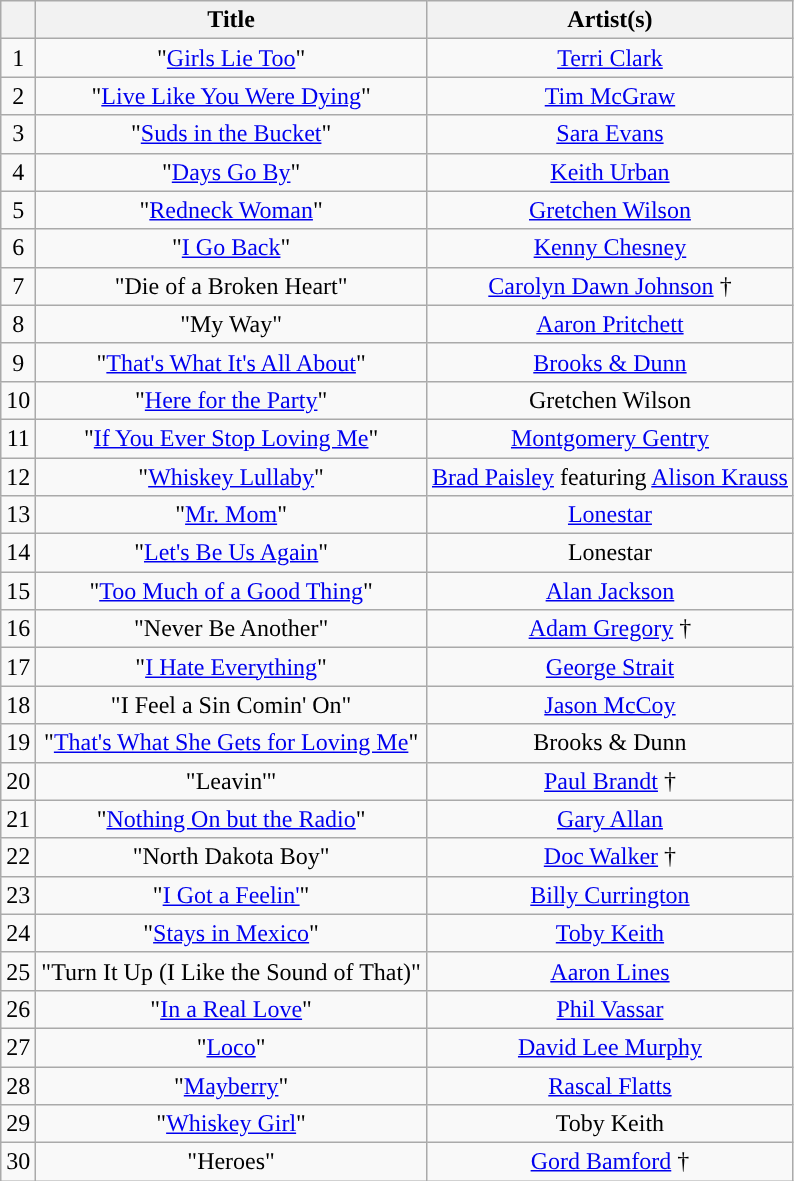<table class="wikitable sortable">
<tr>
<th></th>
<th>Title</th>
<th>Artist(s)</th>
</tr>
<tr>
<td align="center">1</td>
<td align="center">"<a href='#'>Girls Lie Too</a>"</td>
<td align="center"><a href='#'>Terri Clark</a></td>
</tr>
<tr>
<td align="center">2</td>
<td align="center">"<a href='#'>Live Like You Were Dying</a>"</td>
<td align="center"><a href='#'>Tim McGraw</a></td>
</tr>
<tr>
<td align="center">3</td>
<td align="center">"<a href='#'>Suds in the Bucket</a>"</td>
<td align="center"><a href='#'>Sara Evans</a></td>
</tr>
<tr>
<td align="center">4</td>
<td align="center">"<a href='#'>Days Go By</a>"</td>
<td align="center"><a href='#'>Keith Urban</a></td>
</tr>
<tr>
<td align="center">5</td>
<td align="center">"<a href='#'>Redneck Woman</a>"</td>
<td align="center"><a href='#'>Gretchen Wilson</a></td>
</tr>
<tr>
<td align="center">6</td>
<td align="center">"<a href='#'>I Go Back</a>"</td>
<td align="center"><a href='#'>Kenny Chesney</a></td>
</tr>
<tr>
<td align="center">7</td>
<td align="center">"Die of a Broken Heart"</td>
<td align="center"><a href='#'>Carolyn Dawn Johnson</a> †</td>
</tr>
<tr>
<td align="center">8</td>
<td align="center">"My Way"</td>
<td align="center"><a href='#'>Aaron Pritchett</a></td>
</tr>
<tr>
<td align="center">9</td>
<td align="center">"<a href='#'>That's What It's All About</a>"</td>
<td align="center"><a href='#'>Brooks & Dunn</a></td>
</tr>
<tr>
<td align="center">10</td>
<td align="center">"<a href='#'>Here for the Party</a>"</td>
<td align="center">Gretchen Wilson</td>
</tr>
<tr>
<td align="center">11</td>
<td align="center">"<a href='#'>If You Ever Stop Loving Me</a>"</td>
<td align="center"><a href='#'>Montgomery Gentry</a></td>
</tr>
<tr>
<td align="center">12</td>
<td align="center">"<a href='#'>Whiskey Lullaby</a>"</td>
<td align="center"><a href='#'>Brad Paisley</a> featuring <a href='#'>Alison Krauss</a></td>
</tr>
<tr>
<td align="center">13</td>
<td align="center">"<a href='#'>Mr. Mom</a>"</td>
<td align="center"><a href='#'>Lonestar</a></td>
</tr>
<tr>
<td align="center">14</td>
<td align="center">"<a href='#'>Let's Be Us Again</a>"</td>
<td align="center">Lonestar</td>
</tr>
<tr>
<td align="center">15</td>
<td align="center">"<a href='#'>Too Much of a Good Thing</a>"</td>
<td align="center"><a href='#'>Alan Jackson</a></td>
</tr>
<tr>
<td align="center">16</td>
<td align="center">"Never Be Another"</td>
<td align="center"><a href='#'>Adam Gregory</a> †</td>
</tr>
<tr>
<td align="center">17</td>
<td align="center">"<a href='#'>I Hate Everything</a>"</td>
<td align="center"><a href='#'>George Strait</a></td>
</tr>
<tr>
<td align="center">18</td>
<td align="center">"I Feel a Sin Comin' On"</td>
<td align="center"><a href='#'>Jason McCoy</a></td>
</tr>
<tr>
<td align="center">19</td>
<td align="center">"<a href='#'>That's What She Gets for Loving Me</a>"</td>
<td align="center">Brooks & Dunn</td>
</tr>
<tr>
<td align="center">20</td>
<td align="center">"Leavin'"</td>
<td align="center"><a href='#'>Paul Brandt</a> †</td>
</tr>
<tr>
<td align="center">21</td>
<td align="center">"<a href='#'>Nothing On but the Radio</a>"</td>
<td align="center"><a href='#'>Gary Allan</a></td>
</tr>
<tr>
<td align="center">22</td>
<td align="center">"North Dakota Boy"</td>
<td align="center"><a href='#'>Doc Walker</a> †</td>
</tr>
<tr>
<td align="center">23</td>
<td align="center">"<a href='#'>I Got a Feelin'</a>"</td>
<td align="center"><a href='#'>Billy Currington</a></td>
</tr>
<tr>
<td align="center">24</td>
<td align="center">"<a href='#'>Stays in Mexico</a>"</td>
<td align="center"><a href='#'>Toby Keith</a></td>
</tr>
<tr>
<td align="center">25</td>
<td align="center">"Turn It Up (I Like the Sound of That)"</td>
<td align="center"><a href='#'>Aaron Lines</a></td>
</tr>
<tr>
<td align="center">26</td>
<td align="center">"<a href='#'>In a Real Love</a>"</td>
<td align="center"><a href='#'>Phil Vassar</a></td>
</tr>
<tr>
<td align="center">27</td>
<td align="center">"<a href='#'>Loco</a>"</td>
<td align="center"><a href='#'>David Lee Murphy</a></td>
</tr>
<tr>
<td align="center">28</td>
<td align="center">"<a href='#'>Mayberry</a>"</td>
<td align="center"><a href='#'>Rascal Flatts</a></td>
</tr>
<tr>
<td align="center">29</td>
<td align="center">"<a href='#'>Whiskey Girl</a>"</td>
<td align="center">Toby Keith</td>
</tr>
<tr>
<td align="center">30</td>
<td align="center">"Heroes"</td>
<td align="center"><a href='#'>Gord Bamford</a> †</td>
</tr>
</table>
